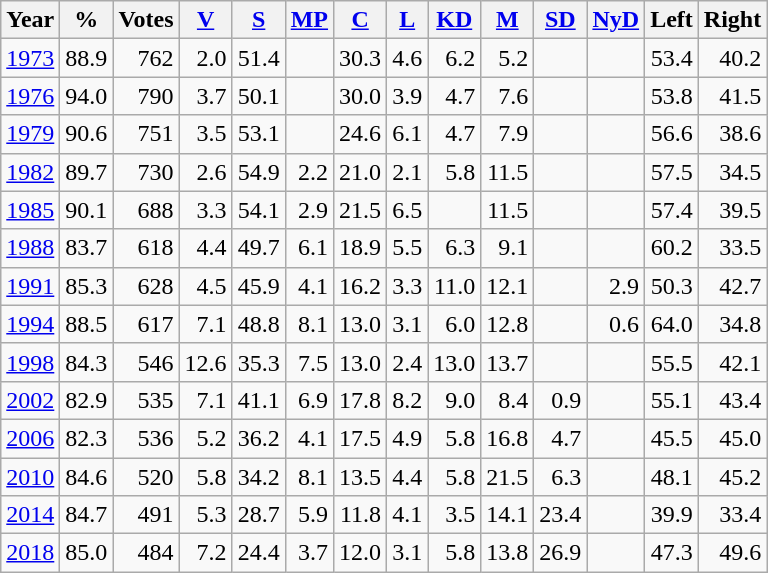<table class="wikitable sortable" style=text-align:right>
<tr>
<th>Year</th>
<th>%</th>
<th>Votes</th>
<th><a href='#'>V</a></th>
<th><a href='#'>S</a></th>
<th><a href='#'>MP</a></th>
<th><a href='#'>C</a></th>
<th><a href='#'>L</a></th>
<th><a href='#'>KD</a></th>
<th><a href='#'>M</a></th>
<th><a href='#'>SD</a></th>
<th><a href='#'>NyD</a></th>
<th>Left</th>
<th>Right</th>
</tr>
<tr>
<td align=left><a href='#'>1973</a></td>
<td>88.9</td>
<td>762</td>
<td>2.0</td>
<td>51.4</td>
<td></td>
<td>30.3</td>
<td>4.6</td>
<td>6.2</td>
<td>5.2</td>
<td></td>
<td></td>
<td>53.4</td>
<td>40.2</td>
</tr>
<tr>
<td align=left><a href='#'>1976</a></td>
<td>94.0</td>
<td>790</td>
<td>3.7</td>
<td>50.1</td>
<td></td>
<td>30.0</td>
<td>3.9</td>
<td>4.7</td>
<td>7.6</td>
<td></td>
<td></td>
<td>53.8</td>
<td>41.5</td>
</tr>
<tr>
<td align=left><a href='#'>1979</a></td>
<td>90.6</td>
<td>751</td>
<td>3.5</td>
<td>53.1</td>
<td></td>
<td>24.6</td>
<td>6.1</td>
<td>4.7</td>
<td>7.9</td>
<td></td>
<td></td>
<td>56.6</td>
<td>38.6</td>
</tr>
<tr>
<td align=left><a href='#'>1982</a></td>
<td>89.7</td>
<td>730</td>
<td>2.6</td>
<td>54.9</td>
<td>2.2</td>
<td>21.0</td>
<td>2.1</td>
<td>5.8</td>
<td>11.5</td>
<td></td>
<td></td>
<td>57.5</td>
<td>34.5</td>
</tr>
<tr>
<td align=left><a href='#'>1985</a></td>
<td>90.1</td>
<td>688</td>
<td>3.3</td>
<td>54.1</td>
<td>2.9</td>
<td>21.5</td>
<td>6.5</td>
<td></td>
<td>11.5</td>
<td></td>
<td></td>
<td>57.4</td>
<td>39.5</td>
</tr>
<tr>
<td align=left><a href='#'>1988</a></td>
<td>83.7</td>
<td>618</td>
<td>4.4</td>
<td>49.7</td>
<td>6.1</td>
<td>18.9</td>
<td>5.5</td>
<td>6.3</td>
<td>9.1</td>
<td></td>
<td></td>
<td>60.2</td>
<td>33.5</td>
</tr>
<tr>
<td align=left><a href='#'>1991</a></td>
<td>85.3</td>
<td>628</td>
<td>4.5</td>
<td>45.9</td>
<td>4.1</td>
<td>16.2</td>
<td>3.3</td>
<td>11.0</td>
<td>12.1</td>
<td></td>
<td>2.9</td>
<td>50.3</td>
<td>42.7</td>
</tr>
<tr>
<td align=left><a href='#'>1994</a></td>
<td>88.5</td>
<td>617</td>
<td>7.1</td>
<td>48.8</td>
<td>8.1</td>
<td>13.0</td>
<td>3.1</td>
<td>6.0</td>
<td>12.8</td>
<td></td>
<td>0.6</td>
<td>64.0</td>
<td>34.8</td>
</tr>
<tr>
<td align=left><a href='#'>1998</a></td>
<td>84.3</td>
<td>546</td>
<td>12.6</td>
<td>35.3</td>
<td>7.5</td>
<td>13.0</td>
<td>2.4</td>
<td>13.0</td>
<td>13.7</td>
<td></td>
<td></td>
<td>55.5</td>
<td>42.1</td>
</tr>
<tr>
<td align=left><a href='#'>2002</a></td>
<td>82.9</td>
<td>535</td>
<td>7.1</td>
<td>41.1</td>
<td>6.9</td>
<td>17.8</td>
<td>8.2</td>
<td>9.0</td>
<td>8.4</td>
<td>0.9</td>
<td></td>
<td>55.1</td>
<td>43.4</td>
</tr>
<tr>
<td align=left><a href='#'>2006</a></td>
<td>82.3</td>
<td>536</td>
<td>5.2</td>
<td>36.2</td>
<td>4.1</td>
<td>17.5</td>
<td>4.9</td>
<td>5.8</td>
<td>16.8</td>
<td>4.7</td>
<td></td>
<td>45.5</td>
<td>45.0</td>
</tr>
<tr>
<td align=left><a href='#'>2010</a></td>
<td>84.6</td>
<td>520</td>
<td>5.8</td>
<td>34.2</td>
<td>8.1</td>
<td>13.5</td>
<td>4.4</td>
<td>5.8</td>
<td>21.5</td>
<td>6.3</td>
<td></td>
<td>48.1</td>
<td>45.2</td>
</tr>
<tr>
<td align=left><a href='#'>2014</a></td>
<td>84.7</td>
<td>491</td>
<td>5.3</td>
<td>28.7</td>
<td>5.9</td>
<td>11.8</td>
<td>4.1</td>
<td>3.5</td>
<td>14.1</td>
<td>23.4</td>
<td></td>
<td>39.9</td>
<td>33.4</td>
</tr>
<tr>
<td align=left><a href='#'>2018</a></td>
<td>85.0</td>
<td>484</td>
<td>7.2</td>
<td>24.4</td>
<td>3.7</td>
<td>12.0</td>
<td>3.1</td>
<td>5.8</td>
<td>13.8</td>
<td>26.9</td>
<td></td>
<td>47.3</td>
<td>49.6</td>
</tr>
</table>
